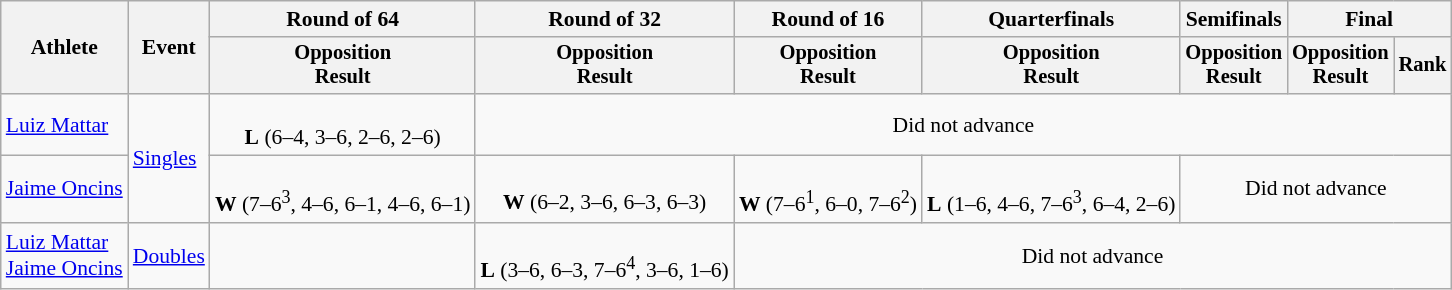<table class="wikitable" style="font-size:90%">
<tr>
<th rowspan="2">Athlete</th>
<th rowspan="2">Event</th>
<th>Round of 64</th>
<th>Round of 32</th>
<th>Round of 16</th>
<th>Quarterfinals</th>
<th>Semifinals</th>
<th colspan=2>Final</th>
</tr>
<tr style="font-size:95%">
<th>Opposition<br>Result</th>
<th>Opposition<br>Result</th>
<th>Opposition<br>Result</th>
<th>Opposition<br>Result</th>
<th>Opposition<br>Result</th>
<th>Opposition<br>Result</th>
<th>Rank</th>
</tr>
<tr align=center>
<td align=left><a href='#'>Luiz Mattar</a></td>
<td align=left rowspan=2><a href='#'>Singles</a></td>
<td><br><strong>L</strong> (6–4, 3–6, 2–6, 2–6)</td>
<td colspan=6>Did not advance</td>
</tr>
<tr align=center>
<td align=left><a href='#'>Jaime Oncins</a></td>
<td><br><strong>W</strong> (7–6<sup>3</sup>, 4–6, 6–1, 4–6, 6–1)</td>
<td><br><strong>W</strong> (6–2, 3–6, 6–3, 6–3)</td>
<td><br><strong>W</strong> (7–6<sup>1</sup>, 6–0, 7–6<sup>2</sup>)</td>
<td><br><strong>L</strong> (1–6, 4–6, 7–6<sup>3</sup>, 6–4, 2–6)</td>
<td colspan=3>Did not advance</td>
</tr>
<tr align=center>
<td align=left><a href='#'>Luiz Mattar</a><br><a href='#'>Jaime Oncins</a></td>
<td align=left><a href='#'>Doubles</a></td>
<td></td>
<td><br><strong>L</strong> (3–6, 6–3, 7–6<sup>4</sup>, 3–6, 1–6)</td>
<td colspan=5>Did not advance</td>
</tr>
</table>
